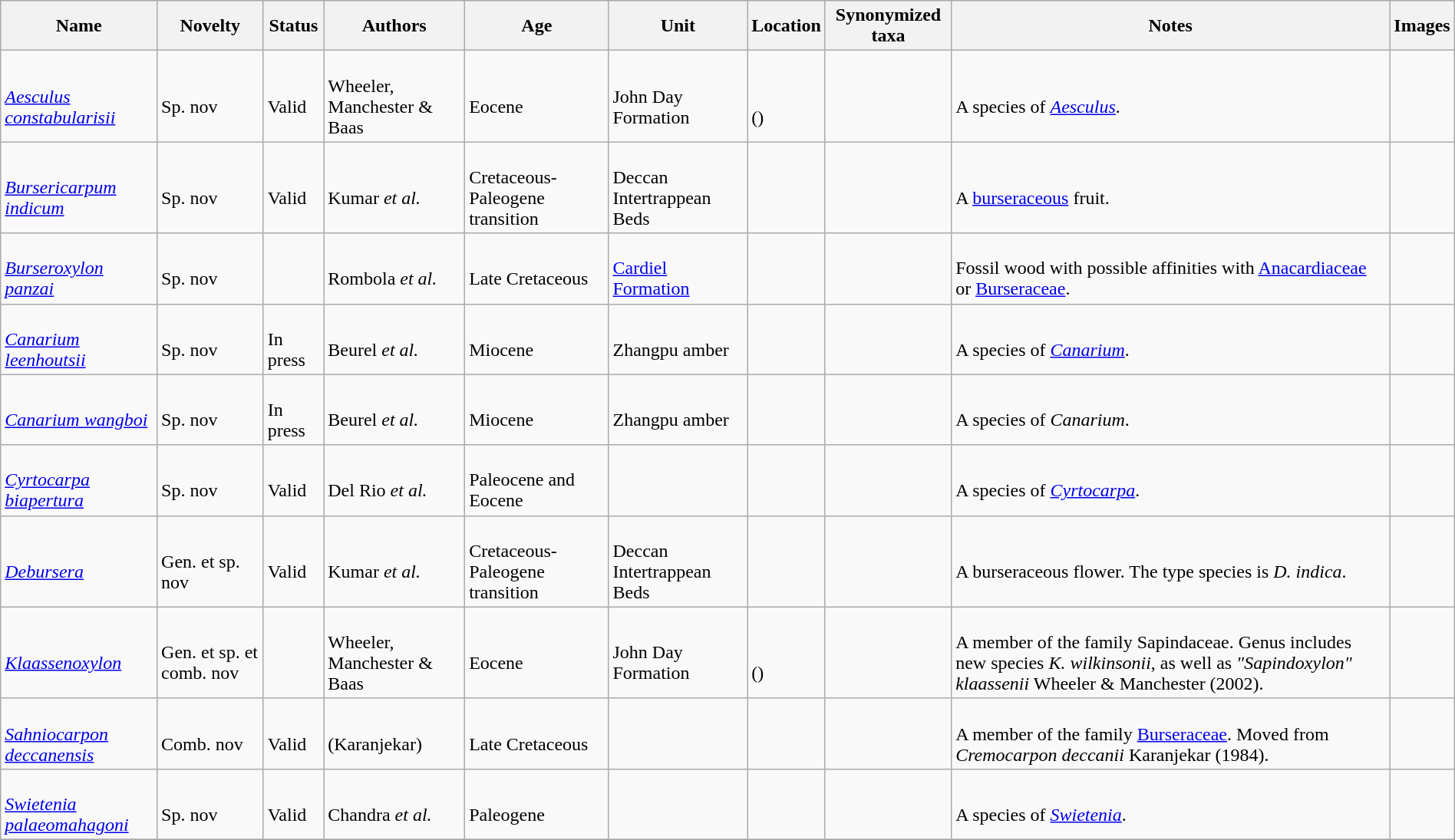<table class="wikitable sortable" align="center" width="100%">
<tr>
<th>Name</th>
<th>Novelty</th>
<th>Status</th>
<th>Authors</th>
<th>Age</th>
<th>Unit</th>
<th>Location</th>
<th>Synonymized taxa</th>
<th>Notes</th>
<th>Images</th>
</tr>
<tr>
<td><br><em><a href='#'>Aesculus constabularisii</a></em></td>
<td><br>Sp. nov</td>
<td><br>Valid</td>
<td><br>Wheeler, Manchester & Baas</td>
<td><br>Eocene</td>
<td><br>John Day Formation</td>
<td><br><br>()</td>
<td></td>
<td><br>A species of <em><a href='#'>Aesculus</a></em>.</td>
<td></td>
</tr>
<tr>
<td><br><em><a href='#'>Bursericarpum indicum</a></em></td>
<td><br>Sp. nov</td>
<td><br>Valid</td>
<td><br>Kumar <em>et al.</em></td>
<td><br>Cretaceous-Paleogene transition</td>
<td><br>Deccan Intertrappean Beds</td>
<td><br></td>
<td></td>
<td><br>A <a href='#'>burseraceous</a> fruit.</td>
<td></td>
</tr>
<tr>
<td><br><em><a href='#'>Burseroxylon panzai</a></em></td>
<td><br>Sp. nov</td>
<td></td>
<td><br>Rombola <em>et al.</em></td>
<td><br>Late Cretaceous</td>
<td><br><a href='#'>Cardiel Formation</a></td>
<td><br></td>
<td></td>
<td><br>Fossil wood with possible affinities with <a href='#'>Anacardiaceae</a> or <a href='#'>Burseraceae</a>.</td>
<td></td>
</tr>
<tr>
<td><br><em><a href='#'>Canarium leenhoutsii</a></em></td>
<td><br>Sp. nov</td>
<td><br>In press</td>
<td><br>Beurel <em>et al.</em></td>
<td><br>Miocene</td>
<td><br>Zhangpu amber</td>
<td><br></td>
<td></td>
<td><br>A species of <em><a href='#'>Canarium</a></em>.</td>
<td></td>
</tr>
<tr>
<td><br><em><a href='#'>Canarium wangboi</a></em></td>
<td><br>Sp. nov</td>
<td><br>In press</td>
<td><br>Beurel <em>et al.</em></td>
<td><br>Miocene</td>
<td><br>Zhangpu amber</td>
<td><br></td>
<td></td>
<td><br>A species of <em>Canarium</em>.</td>
<td></td>
</tr>
<tr>
<td><br><em><a href='#'>Cyrtocarpa biapertura</a></em></td>
<td><br>Sp. nov</td>
<td><br>Valid</td>
<td><br>Del Rio <em>et al.</em></td>
<td><br>Paleocene and Eocene</td>
<td></td>
<td><br></td>
<td></td>
<td><br>A species of <em><a href='#'>Cyrtocarpa</a></em>.</td>
<td></td>
</tr>
<tr>
<td><br><em><a href='#'>Debursera</a></em></td>
<td><br>Gen. et sp. nov</td>
<td><br>Valid</td>
<td><br>Kumar <em>et al.</em></td>
<td><br>Cretaceous-Paleogene transition</td>
<td><br>Deccan Intertrappean Beds</td>
<td><br></td>
<td></td>
<td><br>A burseraceous flower. The type species is <em>D. indica</em>.</td>
<td></td>
</tr>
<tr>
<td><br><em><a href='#'>Klaassenoxylon</a></em></td>
<td><br>Gen. et sp. et comb. nov</td>
<td></td>
<td><br>Wheeler, Manchester & Baas</td>
<td><br>Eocene</td>
<td><br>John Day Formation</td>
<td><br><br>()</td>
<td></td>
<td><br>A member of the family Sapindaceae. Genus includes new species <em>K. wilkinsonii</em>, as well as <em>"Sapindoxylon" klaassenii</em> Wheeler & Manchester (2002).</td>
<td></td>
</tr>
<tr>
<td><br><em><a href='#'>Sahniocarpon deccanensis</a></em></td>
<td><br>Comb. nov</td>
<td><br>Valid</td>
<td><br>(Karanjekar)</td>
<td><br>Late Cretaceous</td>
<td></td>
<td><br></td>
<td></td>
<td><br>A member of the family <a href='#'>Burseraceae</a>. Moved from <em>Cremocarpon deccanii</em> Karanjekar (1984).</td>
<td></td>
</tr>
<tr>
<td><br><em><a href='#'>Swietenia palaeomahagoni</a></em></td>
<td><br>Sp. nov</td>
<td><br>Valid</td>
<td><br>Chandra <em>et al.</em></td>
<td><br>Paleogene</td>
<td></td>
<td><br></td>
<td></td>
<td><br>A species of <em><a href='#'>Swietenia</a></em>.</td>
<td></td>
</tr>
<tr>
</tr>
</table>
